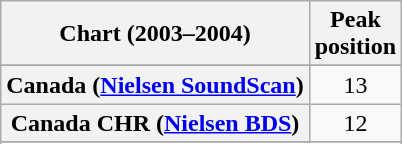<table class="wikitable sortable plainrowheaders" style="text-align:center">
<tr>
<th>Chart (2003–2004)</th>
<th>Peak<br>position</th>
</tr>
<tr>
</tr>
<tr>
<th scope="row">Canada (<a href='#'>Nielsen SoundScan</a>)</th>
<td style="text-align:center;">13</td>
</tr>
<tr>
<th scope="row">Canada CHR (<a href='#'>Nielsen BDS</a>)</th>
<td style="text-align:center">12</td>
</tr>
<tr>
</tr>
<tr>
</tr>
<tr>
</tr>
<tr>
</tr>
<tr>
</tr>
<tr>
</tr>
<tr>
</tr>
<tr>
</tr>
<tr>
</tr>
</table>
